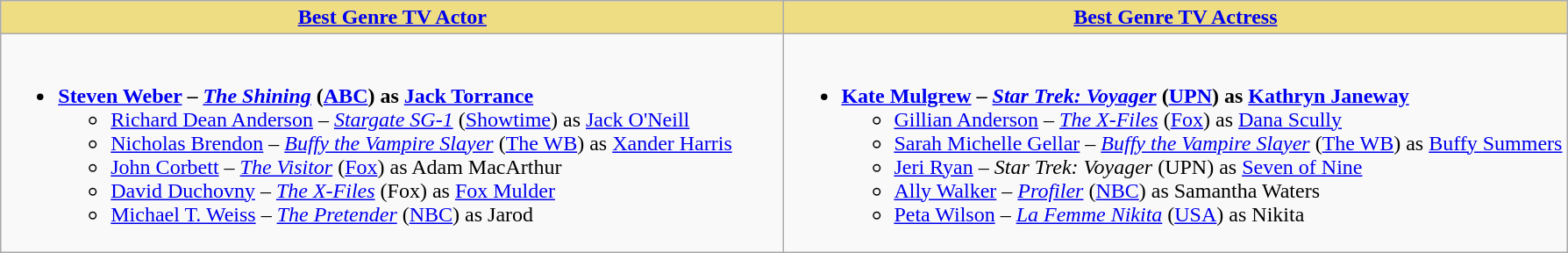<table class=wikitable>
<tr>
<th style="background:#EEDD82; width:50%"><a href='#'>Best Genre TV Actor</a></th>
<th style="background:#EEDD82; width:50%"><a href='#'>Best Genre TV Actress</a></th>
</tr>
<tr>
<td valign="top"><br><ul><li><strong><a href='#'>Steven Weber</a> – <em><a href='#'>The Shining</a></em> (<a href='#'>ABC</a>) as <a href='#'>Jack Torrance</a></strong><ul><li><a href='#'>Richard Dean Anderson</a> – <em><a href='#'>Stargate SG-1</a></em> (<a href='#'>Showtime</a>) as <a href='#'>Jack O'Neill</a></li><li><a href='#'>Nicholas Brendon</a> – <em><a href='#'>Buffy the Vampire Slayer</a></em> (<a href='#'>The WB</a>) as <a href='#'>Xander Harris</a></li><li><a href='#'>John Corbett</a> – <em><a href='#'>The Visitor</a></em> (<a href='#'>Fox</a>) as Adam MacArthur</li><li><a href='#'>David Duchovny</a> – <em><a href='#'>The X-Files</a></em> (Fox) as <a href='#'>Fox Mulder</a></li><li><a href='#'>Michael T. Weiss</a> – <em><a href='#'>The Pretender</a></em> (<a href='#'>NBC</a>) as Jarod</li></ul></li></ul></td>
<td valign="top"><br><ul><li><strong><a href='#'>Kate Mulgrew</a> – <em><a href='#'>Star Trek: Voyager</a></em> (<a href='#'>UPN</a>) as <a href='#'>Kathryn Janeway</a></strong><ul><li><a href='#'>Gillian Anderson</a> – <em><a href='#'>The X-Files</a></em> (<a href='#'>Fox</a>) as <a href='#'>Dana Scully</a></li><li><a href='#'>Sarah Michelle Gellar</a> – <em><a href='#'>Buffy the Vampire Slayer</a></em> (<a href='#'>The WB</a>) as <a href='#'>Buffy Summers</a></li><li><a href='#'>Jeri Ryan</a> – <em>Star Trek: Voyager</em> (UPN) as <a href='#'>Seven of Nine</a></li><li><a href='#'>Ally Walker</a> – <em><a href='#'>Profiler</a></em> (<a href='#'>NBC</a>) as Samantha Waters</li><li><a href='#'>Peta Wilson</a> – <em><a href='#'>La Femme Nikita</a></em> (<a href='#'>USA</a>) as Nikita</li></ul></li></ul></td>
</tr>
</table>
